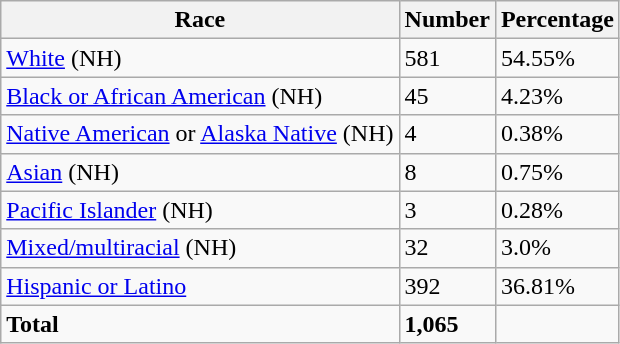<table class="wikitable">
<tr>
<th>Race</th>
<th>Number</th>
<th>Percentage</th>
</tr>
<tr>
<td><a href='#'>White</a> (NH)</td>
<td>581</td>
<td>54.55%</td>
</tr>
<tr>
<td><a href='#'>Black or African American</a> (NH)</td>
<td>45</td>
<td>4.23%</td>
</tr>
<tr>
<td><a href='#'>Native American</a> or <a href='#'>Alaska Native</a> (NH)</td>
<td>4</td>
<td>0.38%</td>
</tr>
<tr>
<td><a href='#'>Asian</a> (NH)</td>
<td>8</td>
<td>0.75%</td>
</tr>
<tr>
<td><a href='#'>Pacific Islander</a> (NH)</td>
<td>3</td>
<td>0.28%</td>
</tr>
<tr>
<td><a href='#'>Mixed/multiracial</a> (NH)</td>
<td>32</td>
<td>3.0%</td>
</tr>
<tr>
<td><a href='#'>Hispanic or Latino</a></td>
<td>392</td>
<td>36.81%</td>
</tr>
<tr>
<td><strong>Total</strong></td>
<td><strong>1,065</strong></td>
<td></td>
</tr>
</table>
